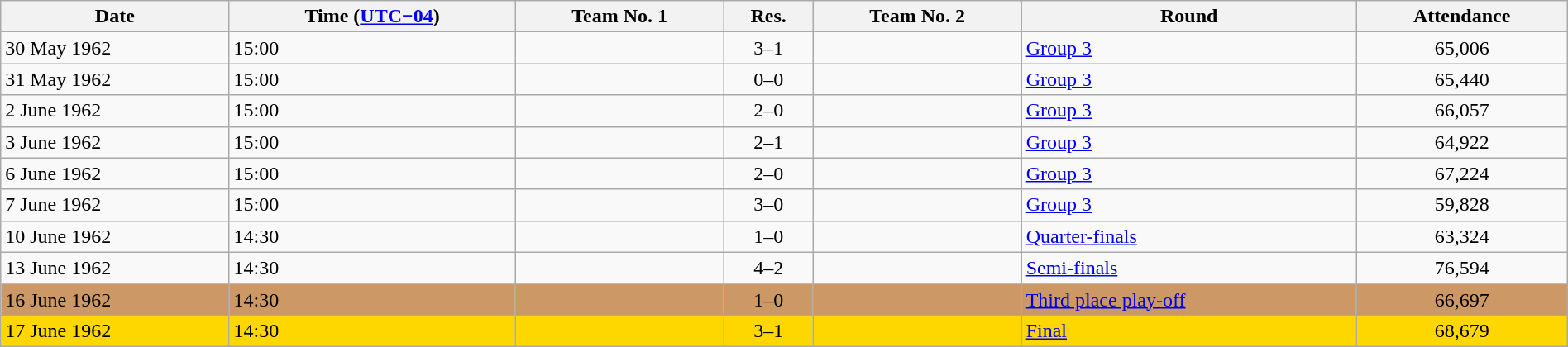<table class="wikitable" style="text-align:left; width:100%;">
<tr>
<th>Date</th>
<th>Time (<a href='#'>UTC−04</a>)</th>
<th>Team No. 1</th>
<th>Res.</th>
<th>Team No. 2</th>
<th>Round</th>
<th>Attendance</th>
</tr>
<tr>
<td>30 May 1962</td>
<td>15:00</td>
<td><strong></strong></td>
<td style="text-align:center;">3–1</td>
<td></td>
<td><a href='#'>Group 3</a></td>
<td style="text-align:center;">65,006</td>
</tr>
<tr>
<td>31 May 1962</td>
<td>15:00</td>
<td></td>
<td style="text-align:center;">0–0</td>
<td></td>
<td><a href='#'>Group 3</a></td>
<td style="text-align:center;">65,440</td>
</tr>
<tr>
<td>2 June 1962</td>
<td>15:00</td>
<td><strong></strong></td>
<td style="text-align:center;">2–0</td>
<td></td>
<td><a href='#'>Group 3</a></td>
<td style="text-align:center;">66,057</td>
</tr>
<tr>
<td>3 June 1962</td>
<td>15:00</td>
<td><strong></strong></td>
<td style="text-align:center;">2–1</td>
<td></td>
<td><a href='#'>Group 3</a></td>
<td style="text-align:center;">64,922</td>
</tr>
<tr>
<td>6 June 1962</td>
<td>15:00</td>
<td><strong></strong></td>
<td style="text-align:center;">2–0</td>
<td></td>
<td><a href='#'>Group 3</a></td>
<td style="text-align:center;">67,224</td>
</tr>
<tr>
<td>7 June 1962</td>
<td>15:00</td>
<td><strong></strong></td>
<td style="text-align:center;">3–0</td>
<td></td>
<td><a href='#'>Group 3</a></td>
<td style="text-align:center;">59,828</td>
</tr>
<tr>
<td>10 June 1962</td>
<td>14:30</td>
<td><strong></strong></td>
<td style="text-align:center;">1–0</td>
<td></td>
<td><a href='#'>Quarter-finals</a></td>
<td style="text-align:center;">63,324</td>
</tr>
<tr>
<td>13 June 1962</td>
<td>14:30</td>
<td><strong></strong></td>
<td style="text-align:center;">4–2</td>
<td></td>
<td><a href='#'>Semi-finals</a></td>
<td style="text-align:center;">76,594</td>
</tr>
<tr style="background:#c96;">
<td>16 June 1962</td>
<td>14:30</td>
<td><strong></strong></td>
<td style="text-align:center;">1–0</td>
<td></td>
<td><a href='#'>Third place play-off</a></td>
<td style="text-align:center;">66,697</td>
</tr>
<tr style="background:gold;">
<td>17 June 1962</td>
<td>14:30</td>
<td><strong></strong></td>
<td style="text-align:center;">3–1</td>
<td></td>
<td><a href='#'>Final</a></td>
<td style="text-align:center;">68,679</td>
</tr>
</table>
